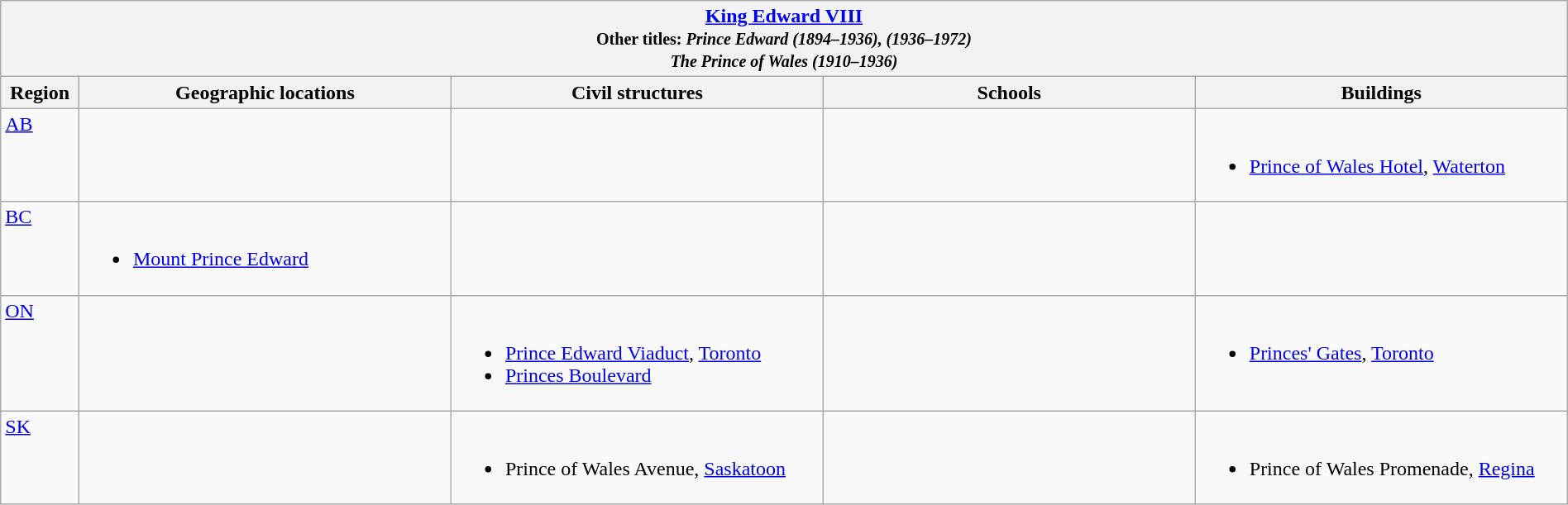<table class="wikitable" width="100%">
<tr>
<th colspan="5"> <a href='#'>King Edward VIII</a><br><small>Other titles: <em>Prince Edward (1894–1936), (1936–1972)</em><br><em>The Prince of Wales (1910–1936)</em></small></th>
</tr>
<tr>
<th width="5%">Region</th>
<th width="23.75%">Geographic locations</th>
<th width="23.75%">Civil structures</th>
<th width="23.75%">Schools</th>
<th width="23.75%">Buildings</th>
</tr>
<tr>
<td align=left valign=top> <a href='#'>AB</a></td>
<td></td>
<td></td>
<td></td>
<td align=left valign=top><br><ul><li><a href='#'>Prince of Wales Hotel</a>, <a href='#'>Waterton</a></li></ul></td>
</tr>
<tr>
<td align=left valign=top> <a href='#'>BC</a></td>
<td align=left valign=top><br><ul><li><a href='#'>Mount Prince Edward</a></li></ul></td>
<td></td>
<td></td>
<td></td>
</tr>
<tr>
<td align=left valign=top> <a href='#'>ON</a></td>
<td></td>
<td align=left valign=top><br><ul><li><a href='#'>Prince Edward Viaduct</a>, <a href='#'>Toronto</a></li><li><a href='#'>Princes Boulevard</a></li></ul></td>
<td></td>
<td align=left valign=top><br><ul><li><a href='#'>Princes' Gates</a>, <a href='#'>Toronto</a></li></ul></td>
</tr>
<tr>
<td align=left valign=top> <a href='#'>SK</a></td>
<td></td>
<td align=left valign=top><br><ul><li>Prince of Wales Avenue, <a href='#'>Saskatoon</a></li></ul></td>
<td></td>
<td align=left valign=top><br><ul><li>Prince of Wales Promenade, <a href='#'>Regina</a></li></ul></td>
</tr>
</table>
